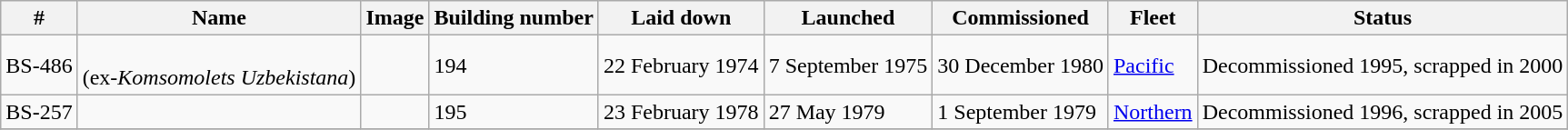<table class="wikitable">
<tr>
<th>#</th>
<th>Name</th>
<th>Image</th>
<th>Building number</th>
<th>Laid down</th>
<th>Launched</th>
<th>Commissioned</th>
<th>Fleet</th>
<th>Status</th>
</tr>
<tr>
<td>BS-486</td>
<td><br>(ex-<em>Komsomolets Uzbekistana</em>)</td>
<td></td>
<td>194</td>
<td>22 February 1974</td>
<td>7 September 1975</td>
<td>30 December 1980</td>
<td><a href='#'>Pacific</a></td>
<td>Decommissioned 1995, scrapped in 2000</td>
</tr>
<tr>
<td>BS-257</td>
<td></td>
<td></td>
<td>195</td>
<td>23 February 1978</td>
<td>27 May 1979</td>
<td>1 September 1979</td>
<td><a href='#'>Northern</a></td>
<td>Decommissioned 1996, scrapped in 2005</td>
</tr>
<tr>
</tr>
</table>
